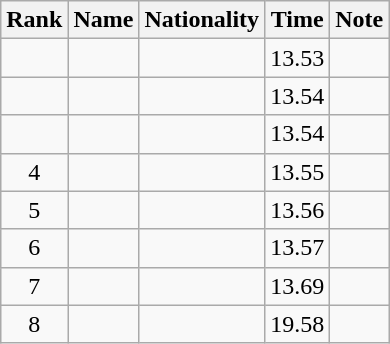<table class="wikitable sortable" style="text-align:center">
<tr>
<th>Rank</th>
<th>Name</th>
<th>Nationality</th>
<th>Time</th>
<th>Note</th>
</tr>
<tr>
<td></td>
<td align=left></td>
<td align=left></td>
<td>13.53</td>
<td></td>
</tr>
<tr>
<td></td>
<td align=left></td>
<td align=left></td>
<td>13.54</td>
<td></td>
</tr>
<tr>
<td></td>
<td align=left></td>
<td align=left></td>
<td>13.54</td>
<td></td>
</tr>
<tr>
<td>4</td>
<td align=left></td>
<td align=left></td>
<td>13.55</td>
<td></td>
</tr>
<tr>
<td>5</td>
<td align=left></td>
<td align=left></td>
<td>13.56</td>
<td></td>
</tr>
<tr>
<td>6</td>
<td align=left></td>
<td align=left></td>
<td>13.57</td>
<td></td>
</tr>
<tr>
<td>7</td>
<td align=left></td>
<td align=left></td>
<td>13.69</td>
<td></td>
</tr>
<tr>
<td>8</td>
<td align=left></td>
<td align=left></td>
<td>19.58</td>
<td></td>
</tr>
</table>
